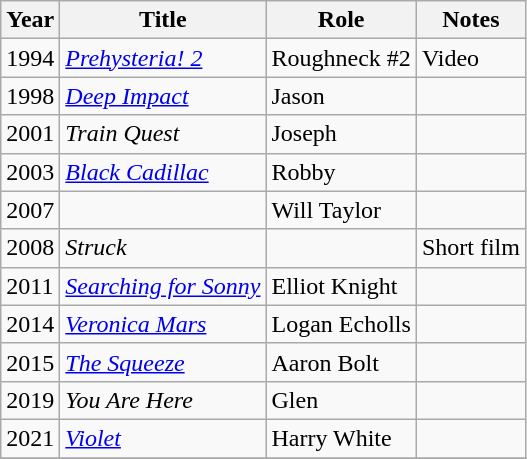<table class="wikitable sortable">
<tr>
<th>Year</th>
<th>Title</th>
<th>Role</th>
<th class="unsortable">Notes</th>
</tr>
<tr>
<td>1994</td>
<td><em><a href='#'>Prehysteria! 2</a></em></td>
<td>Roughneck #2</td>
<td>Video</td>
</tr>
<tr>
<td>1998</td>
<td><em><a href='#'>Deep Impact</a></em></td>
<td>Jason</td>
<td></td>
</tr>
<tr>
<td>2001</td>
<td><em>Train Quest</em></td>
<td>Joseph</td>
<td></td>
</tr>
<tr>
<td>2003</td>
<td><em><a href='#'>Black Cadillac</a></em></td>
<td>Robby</td>
<td></td>
</tr>
<tr>
<td>2007</td>
<td><em></em></td>
<td>Will Taylor</td>
<td></td>
</tr>
<tr>
<td>2008</td>
<td><em>Struck</em></td>
<td></td>
<td>Short film</td>
</tr>
<tr>
<td>2011</td>
<td><em><a href='#'>Searching for Sonny</a></em></td>
<td>Elliot Knight</td>
<td></td>
</tr>
<tr>
<td>2014</td>
<td><em><a href='#'>Veronica Mars</a></em></td>
<td>Logan Echolls</td>
<td></td>
</tr>
<tr>
<td>2015</td>
<td><em><a href='#'>The Squeeze</a></em></td>
<td>Aaron Bolt</td>
<td></td>
</tr>
<tr>
<td>2019</td>
<td><em>You Are Here</em></td>
<td>Glen</td>
<td></td>
</tr>
<tr>
<td>2021</td>
<td><em><a href='#'>Violet</a></em></td>
<td>Harry White</td>
<td></td>
</tr>
<tr>
</tr>
</table>
